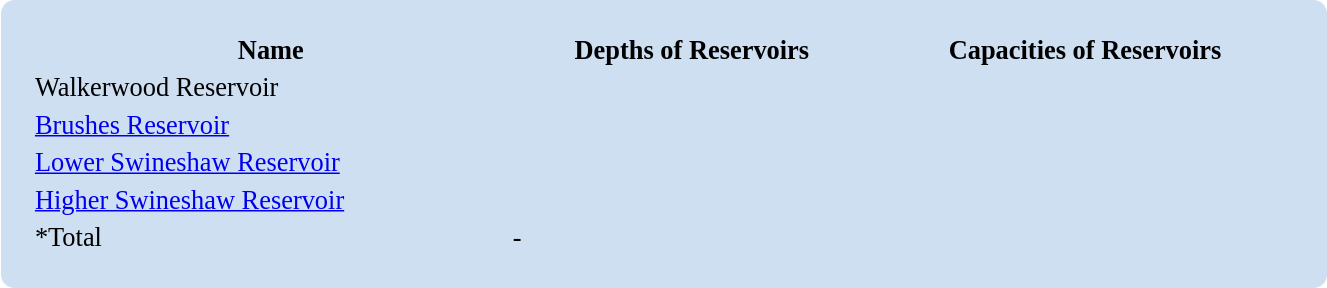<table style="width: 70%; margin-top: 8px; font-size: +1.1em; margin-left: auto; margin-right: auto; background-color:#cedff2; padding: 20px; border-radius: 9px;">
<tr>
<th>Name</th>
<th>Depths of Reservoirs</th>
<th>Capacities of Reservoirs</th>
</tr>
<tr>
<td>Walkerwood Reservoir</td>
<td></td>
<td></td>
</tr>
<tr>
<td><a href='#'>Brushes Reservoir</a></td>
<td></td>
<td></td>
</tr>
<tr>
<td><a href='#'>Lower Swineshaw Reservoir</a></td>
<td></td>
<td></td>
</tr>
<tr>
<td><a href='#'>Higher Swineshaw Reservoir</a></td>
<td></td>
<td></td>
</tr>
<tr>
<td>*Total</td>
<td>-</td>
<td> </td>
</tr>
</table>
